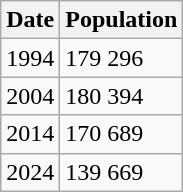<table class="wikitable">
<tr>
<th>Date</th>
<th>Population</th>
</tr>
<tr>
<td>1994</td>
<td>179 296</td>
</tr>
<tr>
<td>2004</td>
<td>180 394</td>
</tr>
<tr>
<td>2014</td>
<td>170 689</td>
</tr>
<tr>
<td>2024</td>
<td>139 669</td>
</tr>
</table>
